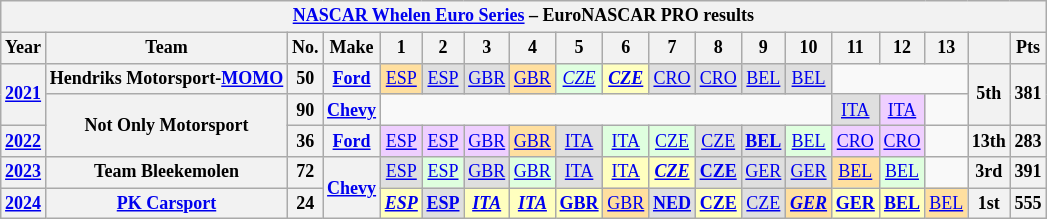<table class="wikitable" style="text-align:center; font-size:75%">
<tr>
<th colspan=21><a href='#'>NASCAR Whelen Euro Series</a> – EuroNASCAR PRO results</th>
</tr>
<tr>
<th>Year</th>
<th>Team</th>
<th>No.</th>
<th>Make</th>
<th>1</th>
<th>2</th>
<th>3</th>
<th>4</th>
<th>5</th>
<th>6</th>
<th>7</th>
<th>8</th>
<th>9</th>
<th>10</th>
<th>11</th>
<th>12</th>
<th>13</th>
<th></th>
<th>Pts</th>
</tr>
<tr>
<th rowspan=2><a href='#'>2021</a></th>
<th nowrap>Hendriks Motorsport-<a href='#'>MOMO</a></th>
<th>50</th>
<th><a href='#'>Ford</a></th>
<td style="background-color:#FFDF9F"><a href='#'>ESP</a><br></td>
<td style="background-color:#DFDFDF"><a href='#'>ESP</a><br></td>
<td style="background-color:#DFDFDF"><a href='#'>GBR</a><br></td>
<td style="background-color:#FFDF9F"><a href='#'>GBR</a><br></td>
<td style="background-color:#DFFFDF"><em><a href='#'>CZE</a></em><br></td>
<td style="background-color:#FFFFBF"><strong><em><a href='#'>CZE</a></em></strong><br></td>
<td style="background-color:#DFDFDF"><a href='#'>CRO</a><br></td>
<td style="background-color:#DFDFDF"><a href='#'>CRO</a><br></td>
<td style="background-color:#DFDFDF"><a href='#'>BEL</a><br></td>
<td style="background-color:#DFDFDF"><a href='#'>BEL</a><br></td>
<td colspan=3></td>
<th rowspan=2>5th</th>
<th rowspan=2>381</th>
</tr>
<tr>
<th rowspan=2>Not Only Motorsport</th>
<th>90</th>
<th><a href='#'>Chevy</a></th>
<td colspan=10></td>
<td style="background-color:#DFDFDF"><a href='#'>ITA</a><br></td>
<td style="background-color:#EFCFFF"><a href='#'>ITA</a><br></td>
<td></td>
</tr>
<tr>
<th><a href='#'>2022</a></th>
<th>36</th>
<th><a href='#'>Ford</a></th>
<td style="background-color:#EFCFFF"><a href='#'>ESP</a><br></td>
<td style="background-color:#EFCFFF"><a href='#'>ESP</a><br></td>
<td style="background-color:#EFCFFF"><a href='#'>GBR</a><br></td>
<td style="background-color:#FFDF9F"><a href='#'>GBR</a><br></td>
<td style="background-color:#DFDFDF"><a href='#'>ITA</a><br></td>
<td style="background-color:#DFFFDF"><a href='#'>ITA</a><br></td>
<td style="background-color:#DFFFDF"><a href='#'>CZE</a><br></td>
<td style="background-color:#DFDFDF"><a href='#'>CZE</a><br></td>
<td style="background-color:#DFDFDF"><strong><a href='#'>BEL</a></strong><br></td>
<td style="background-color:#DFFFDF"><a href='#'>BEL</a><br></td>
<td style="background-color:#EFCFFF"><a href='#'>CRO</a><br></td>
<td style="background-color:#EFCFFF"><a href='#'>CRO</a><br></td>
<td></td>
<th>13th</th>
<th>283</th>
</tr>
<tr>
<th><a href='#'>2023</a></th>
<th>Team Bleekemolen</th>
<th>72</th>
<th rowspan=2><a href='#'>Chevy</a></th>
<td style="background-color:#DFDFDF;"><a href='#'>ESP</a><br></td>
<td style="background-color:#DFFFDF;"><a href='#'>ESP</a><br></td>
<td style="background-color:#DFDFDF;"><a href='#'>GBR</a><br></td>
<td style="background-color:#DFFFDF;"><a href='#'>GBR</a><br></td>
<td style="background-color:#DFDFDF;"><a href='#'>ITA</a><br></td>
<td style="background-color:#FFFFBF;"><a href='#'>ITA</a><br></td>
<td style="background-color:#FFFFBF;"><strong><em><a href='#'>CZE</a></em></strong><br></td>
<td style="background-color:#DFDFDF;"><strong><a href='#'>CZE</a></strong><br></td>
<td style="background-color:#DFDFDF;"><a href='#'>GER</a><br></td>
<td style="background-color:#DFDFDF;"><a href='#'>GER</a><br></td>
<td style="background-color:#FFDF9F;"><a href='#'>BEL</a><br></td>
<td style="background-color:#DFFFDF;"><a href='#'>BEL</a><br></td>
<td></td>
<th>3rd</th>
<th>391</th>
</tr>
<tr>
<th><a href='#'>2024</a></th>
<th><a href='#'>PK Carsport</a></th>
<th>24</th>
<td style="background-color:#FFFFBF;"><strong><em><a href='#'>ESP</a></em></strong><br></td>
<td style="background-color:#DFDFDF;"><strong><a href='#'>ESP</a></strong><br></td>
<td style="background-color:#FFFFBF;"><strong><em><a href='#'>ITA</a></em></strong><br></td>
<td style="background-color:#FFFFBF;"><strong><em><a href='#'>ITA</a></em></strong><br></td>
<td style="background-color:#FFFFBF;"><strong><a href='#'>GBR</a></strong><br></td>
<td style="background-color:#FFDF9F;"><a href='#'>GBR</a><br></td>
<td style="background-color:#DFDFDF;"><strong><a href='#'>NED</a></strong><br></td>
<td style="background-color:#FFFFBF;"><strong><a href='#'>CZE</a></strong><br></td>
<td style="background-color:#DFDFDF;"><a href='#'>CZE</a><br></td>
<td style="background-color:#FFDF9F;"><strong><em><a href='#'>GER</a></em></strong><br></td>
<td style="background-color:#FFFFBF;"><strong><a href='#'>GER</a></strong><br></td>
<td style="background-color:#FFFFBF;"><strong><a href='#'>BEL</a></strong><br></td>
<td style="background-color:#FFDF9F;"><a href='#'>BEL</a><br></td>
<th>1st</th>
<th>555</th>
</tr>
</table>
